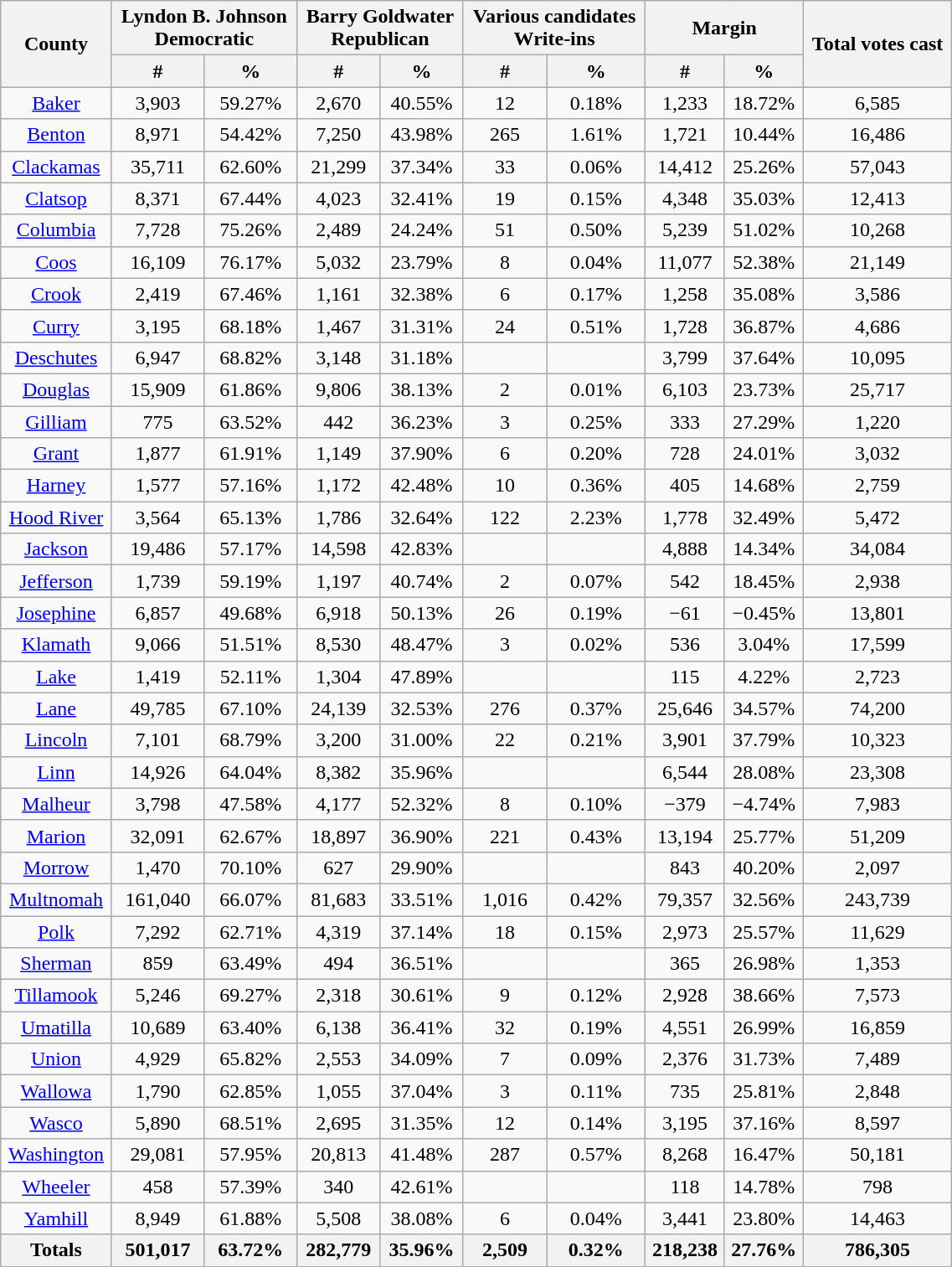<table width="60%" class="wikitable sortable" style="text-align:center">
<tr>
<th style="text-align:center;" rowspan="2">County</th>
<th style="text-align:center;" colspan="2">Lyndon B. Johnson<br>Democratic</th>
<th style="text-align:center;" colspan="2">Barry Goldwater<br>Republican</th>
<th style="text-align:center;" colspan="2">Various candidates<br>Write-ins</th>
<th style="text-align:center;" colspan="2">Margin</th>
<th style="text-align:center;" rowspan="2">Total votes cast</th>
</tr>
<tr>
<th style="text-align:center;" data-sort-type="number">#</th>
<th style="text-align:center;" data-sort-type="number">%</th>
<th style="text-align:center;" data-sort-type="number">#</th>
<th style="text-align:center;" data-sort-type="number">%</th>
<th style="text-align:center;" data-sort-type="number">#</th>
<th style="text-align:center;" data-sort-type="number">%</th>
<th style="text-align:center;" data-sort-type="number">#</th>
<th style="text-align:center;" data-sort-type="number">%</th>
</tr>
<tr style="text-align:center;">
<td><a href='#'>Baker</a></td>
<td>3,903</td>
<td>59.27%</td>
<td>2,670</td>
<td>40.55%</td>
<td>12</td>
<td>0.18%</td>
<td>1,233</td>
<td>18.72%</td>
<td>6,585</td>
</tr>
<tr style="text-align:center;">
<td><a href='#'>Benton</a></td>
<td>8,971</td>
<td>54.42%</td>
<td>7,250</td>
<td>43.98%</td>
<td>265</td>
<td>1.61%</td>
<td>1,721</td>
<td>10.44%</td>
<td>16,486</td>
</tr>
<tr style="text-align:center;">
<td><a href='#'>Clackamas</a></td>
<td>35,711</td>
<td>62.60%</td>
<td>21,299</td>
<td>37.34%</td>
<td>33</td>
<td>0.06%</td>
<td>14,412</td>
<td>25.26%</td>
<td>57,043</td>
</tr>
<tr style="text-align:center;">
<td><a href='#'>Clatsop</a></td>
<td>8,371</td>
<td>67.44%</td>
<td>4,023</td>
<td>32.41%</td>
<td>19</td>
<td>0.15%</td>
<td>4,348</td>
<td>35.03%</td>
<td>12,413</td>
</tr>
<tr style="text-align:center;">
<td><a href='#'>Columbia</a></td>
<td>7,728</td>
<td>75.26%</td>
<td>2,489</td>
<td>24.24%</td>
<td>51</td>
<td>0.50%</td>
<td>5,239</td>
<td>51.02%</td>
<td>10,268</td>
</tr>
<tr style="text-align:center;">
<td><a href='#'>Coos</a></td>
<td>16,109</td>
<td>76.17%</td>
<td>5,032</td>
<td>23.79%</td>
<td>8</td>
<td>0.04%</td>
<td>11,077</td>
<td>52.38%</td>
<td>21,149</td>
</tr>
<tr style="text-align:center;">
<td><a href='#'>Crook</a></td>
<td>2,419</td>
<td>67.46%</td>
<td>1,161</td>
<td>32.38%</td>
<td>6</td>
<td>0.17%</td>
<td>1,258</td>
<td>35.08%</td>
<td>3,586</td>
</tr>
<tr style="text-align:center;">
<td><a href='#'>Curry</a></td>
<td>3,195</td>
<td>68.18%</td>
<td>1,467</td>
<td>31.31%</td>
<td>24</td>
<td>0.51%</td>
<td>1,728</td>
<td>36.87%</td>
<td>4,686</td>
</tr>
<tr style="text-align:center;">
<td><a href='#'>Deschutes</a></td>
<td>6,947</td>
<td>68.82%</td>
<td>3,148</td>
<td>31.18%</td>
<td></td>
<td></td>
<td>3,799</td>
<td>37.64%</td>
<td>10,095</td>
</tr>
<tr style="text-align:center;">
<td><a href='#'>Douglas</a></td>
<td>15,909</td>
<td>61.86%</td>
<td>9,806</td>
<td>38.13%</td>
<td>2</td>
<td>0.01%</td>
<td>6,103</td>
<td>23.73%</td>
<td>25,717</td>
</tr>
<tr style="text-align:center;">
<td><a href='#'>Gilliam</a></td>
<td>775</td>
<td>63.52%</td>
<td>442</td>
<td>36.23%</td>
<td>3</td>
<td>0.25%</td>
<td>333</td>
<td>27.29%</td>
<td>1,220</td>
</tr>
<tr style="text-align:center;">
<td><a href='#'>Grant</a></td>
<td>1,877</td>
<td>61.91%</td>
<td>1,149</td>
<td>37.90%</td>
<td>6</td>
<td>0.20%</td>
<td>728</td>
<td>24.01%</td>
<td>3,032</td>
</tr>
<tr style="text-align:center;">
<td><a href='#'>Harney</a></td>
<td>1,577</td>
<td>57.16%</td>
<td>1,172</td>
<td>42.48%</td>
<td>10</td>
<td>0.36%</td>
<td>405</td>
<td>14.68%</td>
<td>2,759</td>
</tr>
<tr style="text-align:center;">
<td><a href='#'>Hood River</a></td>
<td>3,564</td>
<td>65.13%</td>
<td>1,786</td>
<td>32.64%</td>
<td>122</td>
<td>2.23%</td>
<td>1,778</td>
<td>32.49%</td>
<td>5,472</td>
</tr>
<tr style="text-align:center;">
<td><a href='#'>Jackson</a></td>
<td>19,486</td>
<td>57.17%</td>
<td>14,598</td>
<td>42.83%</td>
<td></td>
<td></td>
<td>4,888</td>
<td>14.34%</td>
<td>34,084</td>
</tr>
<tr style="text-align:center;">
<td><a href='#'>Jefferson</a></td>
<td>1,739</td>
<td>59.19%</td>
<td>1,197</td>
<td>40.74%</td>
<td>2</td>
<td>0.07%</td>
<td>542</td>
<td>18.45%</td>
<td>2,938</td>
</tr>
<tr style="text-align:center;">
<td><a href='#'>Josephine</a></td>
<td>6,857</td>
<td>49.68%</td>
<td>6,918</td>
<td>50.13%</td>
<td>26</td>
<td>0.19%</td>
<td>−61</td>
<td>−0.45%</td>
<td>13,801</td>
</tr>
<tr style="text-align:center;">
<td><a href='#'>Klamath</a></td>
<td>9,066</td>
<td>51.51%</td>
<td>8,530</td>
<td>48.47%</td>
<td>3</td>
<td>0.02%</td>
<td>536</td>
<td>3.04%</td>
<td>17,599</td>
</tr>
<tr style="text-align:center;">
<td><a href='#'>Lake</a></td>
<td>1,419</td>
<td>52.11%</td>
<td>1,304</td>
<td>47.89%</td>
<td></td>
<td></td>
<td>115</td>
<td>4.22%</td>
<td>2,723</td>
</tr>
<tr style="text-align:center;">
<td><a href='#'>Lane</a></td>
<td>49,785</td>
<td>67.10%</td>
<td>24,139</td>
<td>32.53%</td>
<td>276</td>
<td>0.37%</td>
<td>25,646</td>
<td>34.57%</td>
<td>74,200</td>
</tr>
<tr style="text-align:center;">
<td><a href='#'>Lincoln</a></td>
<td>7,101</td>
<td>68.79%</td>
<td>3,200</td>
<td>31.00%</td>
<td>22</td>
<td>0.21%</td>
<td>3,901</td>
<td>37.79%</td>
<td>10,323</td>
</tr>
<tr style="text-align:center;">
<td><a href='#'>Linn</a></td>
<td>14,926</td>
<td>64.04%</td>
<td>8,382</td>
<td>35.96%</td>
<td></td>
<td></td>
<td>6,544</td>
<td>28.08%</td>
<td>23,308</td>
</tr>
<tr style="text-align:center;">
<td><a href='#'>Malheur</a></td>
<td>3,798</td>
<td>47.58%</td>
<td>4,177</td>
<td>52.32%</td>
<td>8</td>
<td>0.10%</td>
<td>−379</td>
<td>−4.74%</td>
<td>7,983</td>
</tr>
<tr style="text-align:center;">
<td><a href='#'>Marion</a></td>
<td>32,091</td>
<td>62.67%</td>
<td>18,897</td>
<td>36.90%</td>
<td>221</td>
<td>0.43%</td>
<td>13,194</td>
<td>25.77%</td>
<td>51,209</td>
</tr>
<tr style="text-align:center;">
<td><a href='#'>Morrow</a></td>
<td>1,470</td>
<td>70.10%</td>
<td>627</td>
<td>29.90%</td>
<td></td>
<td></td>
<td>843</td>
<td>40.20%</td>
<td>2,097</td>
</tr>
<tr style="text-align:center;">
<td><a href='#'>Multnomah</a></td>
<td>161,040</td>
<td>66.07%</td>
<td>81,683</td>
<td>33.51%</td>
<td>1,016</td>
<td>0.42%</td>
<td>79,357</td>
<td>32.56%</td>
<td>243,739</td>
</tr>
<tr style="text-align:center;">
<td><a href='#'>Polk</a></td>
<td>7,292</td>
<td>62.71%</td>
<td>4,319</td>
<td>37.14%</td>
<td>18</td>
<td>0.15%</td>
<td>2,973</td>
<td>25.57%</td>
<td>11,629</td>
</tr>
<tr style="text-align:center;">
<td><a href='#'>Sherman</a></td>
<td>859</td>
<td>63.49%</td>
<td>494</td>
<td>36.51%</td>
<td></td>
<td></td>
<td>365</td>
<td>26.98%</td>
<td>1,353</td>
</tr>
<tr style="text-align:center;">
<td><a href='#'>Tillamook</a></td>
<td>5,246</td>
<td>69.27%</td>
<td>2,318</td>
<td>30.61%</td>
<td>9</td>
<td>0.12%</td>
<td>2,928</td>
<td>38.66%</td>
<td>7,573</td>
</tr>
<tr style="text-align:center;">
<td><a href='#'>Umatilla</a></td>
<td>10,689</td>
<td>63.40%</td>
<td>6,138</td>
<td>36.41%</td>
<td>32</td>
<td>0.19%</td>
<td>4,551</td>
<td>26.99%</td>
<td>16,859</td>
</tr>
<tr style="text-align:center;">
<td><a href='#'>Union</a></td>
<td>4,929</td>
<td>65.82%</td>
<td>2,553</td>
<td>34.09%</td>
<td>7</td>
<td>0.09%</td>
<td>2,376</td>
<td>31.73%</td>
<td>7,489</td>
</tr>
<tr style="text-align:center;">
<td><a href='#'>Wallowa</a></td>
<td>1,790</td>
<td>62.85%</td>
<td>1,055</td>
<td>37.04%</td>
<td>3</td>
<td>0.11%</td>
<td>735</td>
<td>25.81%</td>
<td>2,848</td>
</tr>
<tr style="text-align:center;">
<td><a href='#'>Wasco</a></td>
<td>5,890</td>
<td>68.51%</td>
<td>2,695</td>
<td>31.35%</td>
<td>12</td>
<td>0.14%</td>
<td>3,195</td>
<td>37.16%</td>
<td>8,597</td>
</tr>
<tr style="text-align:center;">
<td><a href='#'>Washington</a></td>
<td>29,081</td>
<td>57.95%</td>
<td>20,813</td>
<td>41.48%</td>
<td>287</td>
<td>0.57%</td>
<td>8,268</td>
<td>16.47%</td>
<td>50,181</td>
</tr>
<tr style="text-align:center;">
<td><a href='#'>Wheeler</a></td>
<td>458</td>
<td>57.39%</td>
<td>340</td>
<td>42.61%</td>
<td></td>
<td></td>
<td>118</td>
<td>14.78%</td>
<td>798</td>
</tr>
<tr style="text-align:center;">
<td><a href='#'>Yamhill</a></td>
<td>8,949</td>
<td>61.88%</td>
<td>5,508</td>
<td>38.08%</td>
<td>6</td>
<td>0.04%</td>
<td>3,441</td>
<td>23.80%</td>
<td>14,463</td>
</tr>
<tr style="text-align:center;">
<th>Totals</th>
<th>501,017</th>
<th>63.72%</th>
<th>282,779</th>
<th>35.96%</th>
<th>2,509</th>
<th>0.32%</th>
<th>218,238</th>
<th>27.76%</th>
<th>786,305</th>
</tr>
</table>
